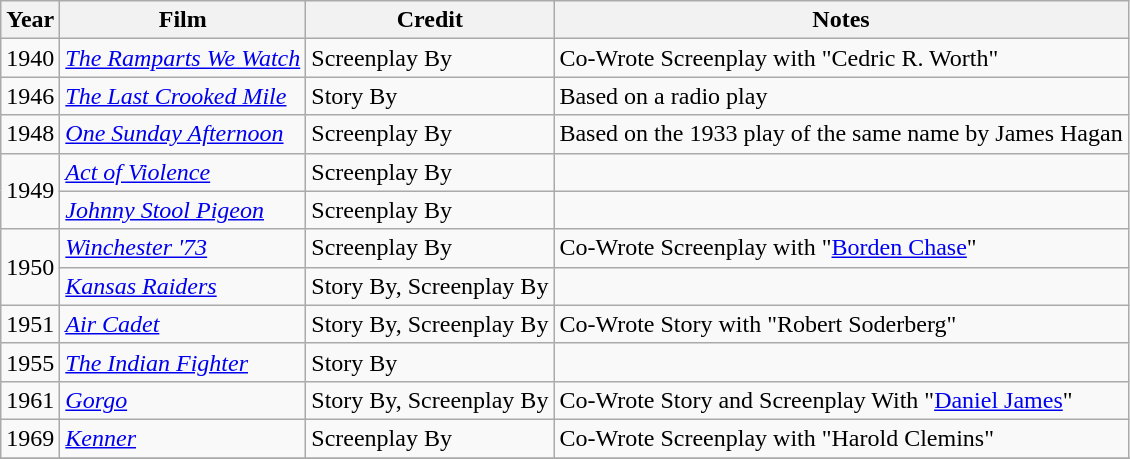<table class="wikitable">
<tr>
<th>Year</th>
<th>Film</th>
<th>Credit</th>
<th>Notes</th>
</tr>
<tr>
<td>1940</td>
<td><em><a href='#'>The Ramparts We Watch</a></em></td>
<td>Screenplay By</td>
<td>Co-Wrote Screenplay with "Cedric R. Worth"</td>
</tr>
<tr>
<td>1946</td>
<td><em><a href='#'>The Last Crooked Mile</a></em></td>
<td>Story By</td>
<td>Based on a radio play</td>
</tr>
<tr>
<td>1948</td>
<td><em><a href='#'>One Sunday Afternoon</a></em></td>
<td>Screenplay By</td>
<td>Based on the 1933 play of the same name by James Hagan</td>
</tr>
<tr>
<td rowspan=2>1949</td>
<td><em><a href='#'>Act of Violence</a></em></td>
<td>Screenplay By</td>
<td></td>
</tr>
<tr>
<td><em><a href='#'>Johnny Stool Pigeon</a></em></td>
<td>Screenplay By</td>
<td></td>
</tr>
<tr>
<td rowspan=2>1950</td>
<td><em><a href='#'>Winchester '73</a></em></td>
<td>Screenplay By</td>
<td>Co-Wrote Screenplay with "<a href='#'>Borden Chase</a>"</td>
</tr>
<tr>
<td><em><a href='#'>Kansas Raiders</a></em></td>
<td>Story By, Screenplay By</td>
<td></td>
</tr>
<tr>
<td>1951</td>
<td><em><a href='#'>Air Cadet</a></em></td>
<td>Story By, Screenplay By</td>
<td>Co-Wrote Story with "Robert Soderberg"</td>
</tr>
<tr>
<td>1955</td>
<td><em><a href='#'>The Indian Fighter</a></em></td>
<td>Story By</td>
<td></td>
</tr>
<tr>
<td>1961</td>
<td><em><a href='#'>Gorgo</a></em></td>
<td>Story By, Screenplay By</td>
<td>Co-Wrote Story and Screenplay With "<a href='#'>Daniel James</a>"</td>
</tr>
<tr>
<td>1969</td>
<td><em><a href='#'>Kenner</a></em></td>
<td>Screenplay By</td>
<td>Co-Wrote Screenplay with "Harold Clemins"</td>
</tr>
<tr>
</tr>
</table>
